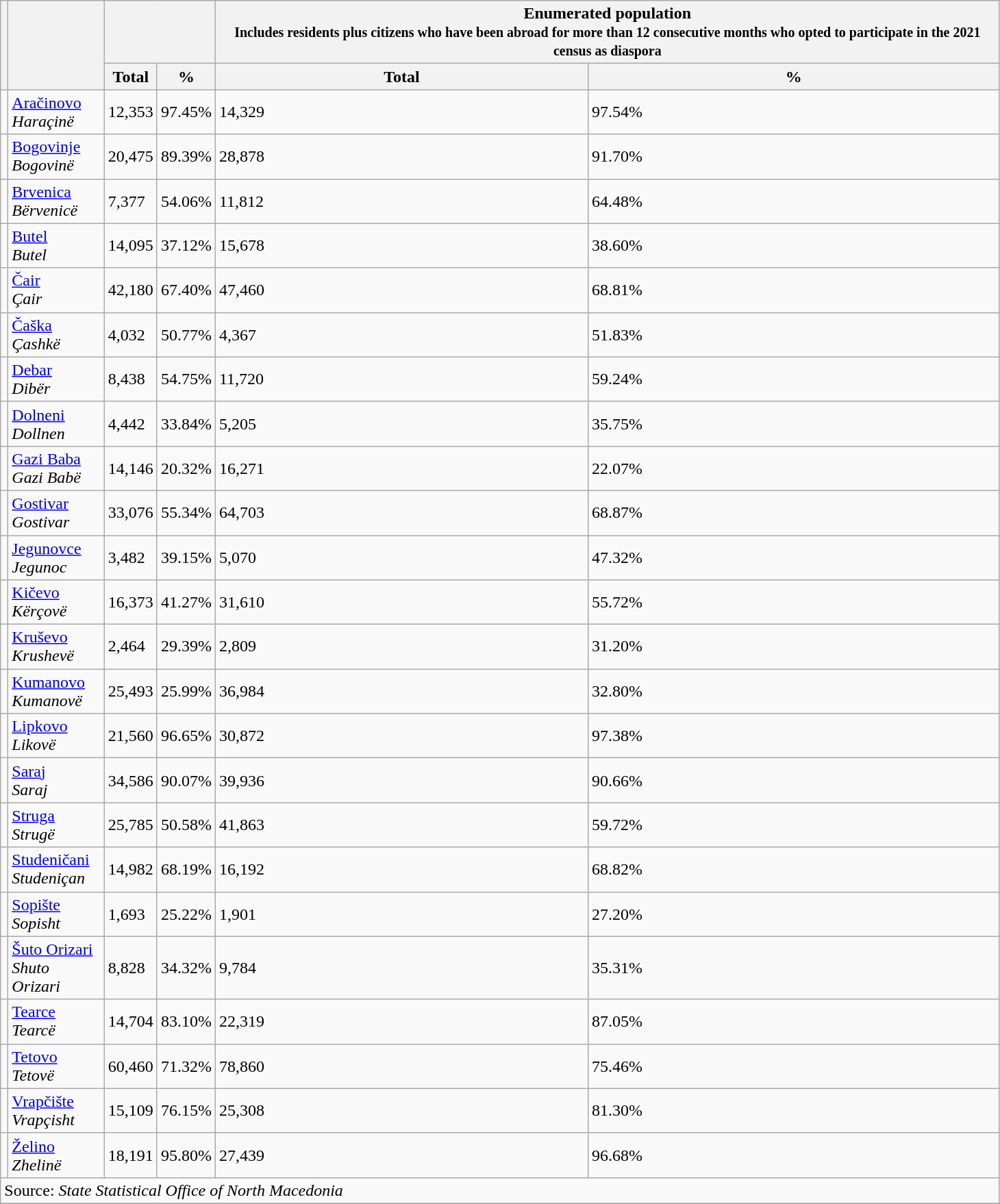<table class="sortable wikitable" width="77%">
<tr>
<th rowspan="2"></th>
<th rowspan="2"></th>
<th colspan="2"></th>
<th colspan="2">Enumerated population<br><small>Includes residents plus citizens who have been abroad for more than 12 consecutive months who opted to participate in the 2021 census as diaspora</small></th>
</tr>
<tr>
<th>Total</th>
<th>%</th>
<th>Total</th>
<th>%</th>
</tr>
<tr>
<td align="center"></td>
<td><a href='#'>Aračinovo</a><br><em>Haraçinë</em></td>
<td>12,353</td>
<td>97.45%</td>
<td>14,329</td>
<td>97.54%</td>
</tr>
<tr>
<td></td>
<td><a href='#'>Bogovinje</a><br><em>Bogovinë</em></td>
<td>20,475</td>
<td>89.39%</td>
<td>28,878</td>
<td>91.70%</td>
</tr>
<tr>
<td></td>
<td><a href='#'>Brvenica</a><br><em>Bërvenicë</em></td>
<td>7,377</td>
<td>54.06%</td>
<td>11,812</td>
<td>64.48%</td>
</tr>
<tr>
<td></td>
<td><a href='#'>Butel</a><br><em>Butel</em></td>
<td>14,095</td>
<td>37.12%</td>
<td>15,678</td>
<td>38.60%</td>
</tr>
<tr>
<td></td>
<td><a href='#'>Čair</a><br><em>Çair</em></td>
<td>42,180</td>
<td>67.40%</td>
<td>47,460</td>
<td>68.81%</td>
</tr>
<tr>
<td></td>
<td><a href='#'>Čaška</a><br><em>Çashkë</em></td>
<td>4,032</td>
<td>50.77%</td>
<td>4,367</td>
<td>51.83%</td>
</tr>
<tr>
<td></td>
<td><a href='#'>Debar</a><br><em>Dibër</em></td>
<td>8,438</td>
<td>54.75%</td>
<td>11,720</td>
<td>59.24%</td>
</tr>
<tr>
<td></td>
<td><a href='#'>Dolneni</a><br><em>Dollnen</em></td>
<td>4,442</td>
<td>33.84%</td>
<td>5,205</td>
<td>35.75%</td>
</tr>
<tr>
<td></td>
<td><a href='#'>Gazi Baba</a><br><em>Gazi Babë</em></td>
<td>14,146</td>
<td>20.32%</td>
<td>16,271</td>
<td>22.07%</td>
</tr>
<tr>
<td></td>
<td><a href='#'>Gostivar</a><br><em>Gostivar</em></td>
<td>33,076</td>
<td>55.34%</td>
<td>64,703</td>
<td>68.87%</td>
</tr>
<tr>
<td></td>
<td><a href='#'>Jegunovce</a><br><em>Jegunoc</em></td>
<td>3,482</td>
<td>39.15%</td>
<td>5,070</td>
<td>47.32%</td>
</tr>
<tr>
<td></td>
<td><a href='#'>Kičevo</a><br><em>Kërçovë</em></td>
<td>16,373</td>
<td>41.27%</td>
<td>31,610</td>
<td>55.72%</td>
</tr>
<tr>
<td></td>
<td><a href='#'>Kruševo</a><br><em>Krushevë</em></td>
<td>2,464</td>
<td>29.39%</td>
<td>2,809</td>
<td>31.20%</td>
</tr>
<tr>
<td></td>
<td><a href='#'>Kumanovo</a><br><em>Kumanovë</em></td>
<td>25,493</td>
<td>25.99%</td>
<td>36,984</td>
<td>32.80%</td>
</tr>
<tr>
<td></td>
<td><a href='#'>Lipkovo</a><br><em>Likovë</em></td>
<td>21,560</td>
<td>96.65%</td>
<td>30,872</td>
<td>97.38%</td>
</tr>
<tr>
<td></td>
<td><a href='#'>Saraj</a><br><em>Saraj</em></td>
<td>34,586</td>
<td>90.07%</td>
<td>39,936</td>
<td>90.66%</td>
</tr>
<tr>
<td></td>
<td><a href='#'>Struga</a><br><em>Strugë</em></td>
<td>25,785</td>
<td>50.58%</td>
<td>41,863</td>
<td>59.72%</td>
</tr>
<tr>
<td></td>
<td><a href='#'>Studeničani</a><br><em>Studeniçan</em></td>
<td>14,982</td>
<td>68.19%</td>
<td>16,192</td>
<td>68.82%</td>
</tr>
<tr>
<td></td>
<td><a href='#'>Sopište</a> <br><em>Sopisht</em></td>
<td>1,693</td>
<td>25.22%</td>
<td>1,901</td>
<td>27.20%</td>
</tr>
<tr>
<td></td>
<td><a href='#'>Šuto Orizari</a><br><em>Shuto Orizari</em></td>
<td>8,828</td>
<td>34.32%</td>
<td>9,784</td>
<td>35.31%</td>
</tr>
<tr>
<td></td>
<td><a href='#'>Tearce</a><br><em>Tearcë</em></td>
<td>14,704</td>
<td>83.10%</td>
<td>22,319</td>
<td>87.05%</td>
</tr>
<tr>
<td></td>
<td><a href='#'>Tetovo</a><br><em>Tetovë</em></td>
<td>60,460</td>
<td>71.32%</td>
<td>78,860</td>
<td>75.46%</td>
</tr>
<tr>
<td></td>
<td><a href='#'>Vrapčište</a><br><em>Vrapçisht</em></td>
<td>15,109</td>
<td>76.15%</td>
<td>25,308</td>
<td>81.30%</td>
</tr>
<tr>
<td></td>
<td><a href='#'>Želino</a><br><em>Zhelinë</em></td>
<td>18,191</td>
<td>95.80%</td>
<td>27,439</td>
<td>96.68%</td>
</tr>
<tr>
<td colspan="6" align="left">Source:  <em>State Statistical Office of North Macedonia</em></td>
</tr>
<tr>
</tr>
</table>
